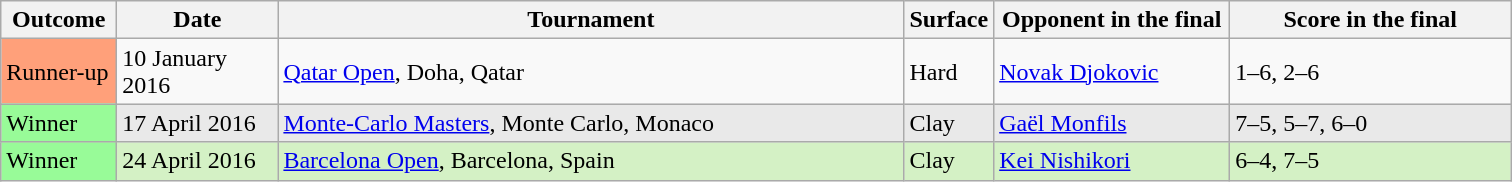<table class="sortable wikitable">
<tr>
<th width=70>Outcome</th>
<th width=100>Date</th>
<th width=410>Tournament</th>
<th width=50>Surface</th>
<th width=150>Opponent in the final</th>
<th width=180>Score in the final</th>
</tr>
<tr>
<td bgcolor=FFA07A>Runner-up</td>
<td>10 January 2016</td>
<td><a href='#'>Qatar Open</a>, Doha, Qatar</td>
<td>Hard</td>
<td> <a href='#'>Novak Djokovic</a></td>
<td>1–6, 2–6</td>
</tr>
<tr bgcolor=#E9E9E9>
<td bgcolor=98fb98>Winner</td>
<td>17 April 2016</td>
<td><a href='#'>Monte-Carlo Masters</a>, Monte Carlo, Monaco</td>
<td>Clay</td>
<td> <a href='#'>Gaël Monfils</a></td>
<td>7–5, 5–7, 6–0</td>
</tr>
<tr bgcolor=#D4F1C5>
<td bgcolor=98fb98>Winner</td>
<td>24 April 2016</td>
<td><a href='#'>Barcelona Open</a>, Barcelona, Spain</td>
<td>Clay</td>
<td> <a href='#'>Kei Nishikori</a></td>
<td>6–4, 7–5</td>
</tr>
</table>
